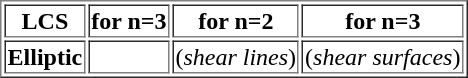<table align="center" | border="1">
<tr>
<th scope="col">LCS</th>
<th scope="col"> for n=3</th>
<th scope="col"> for n=2</th>
<th scope="col"> for n=3</th>
</tr>
<tr style="text-align: center">
<th scope="row">Elliptic</th>
<td></td>
<td> (<em>shear lines</em>)</td>
<td> (<em>shear surfaces</em>)</td>
</tr>
</table>
